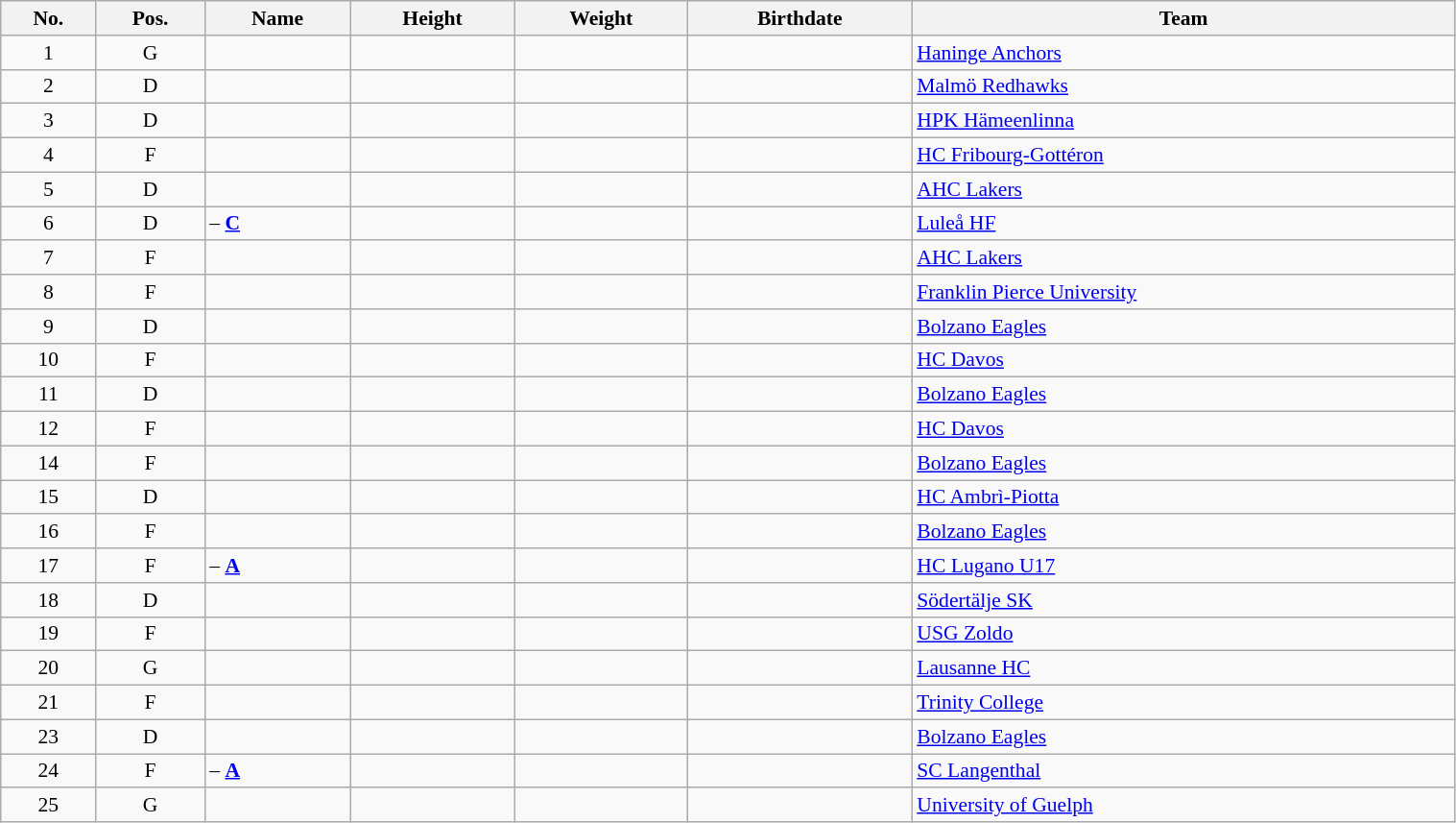<table class="wikitable sortable" width="80%" style="font-size: 90%; text-align: center;">
<tr>
<th>No.</th>
<th>Pos.</th>
<th>Name</th>
<th>Height</th>
<th>Weight</th>
<th>Birthdate</th>
<th>Team</th>
</tr>
<tr>
<td>1</td>
<td>G</td>
<td align=left></td>
<td></td>
<td></td>
<td></td>
<td align=left> <a href='#'>Haninge Anchors</a></td>
</tr>
<tr>
<td>2</td>
<td>D</td>
<td align=left></td>
<td></td>
<td></td>
<td></td>
<td align=left> <a href='#'>Malmö Redhawks</a></td>
</tr>
<tr>
<td>3</td>
<td>D</td>
<td align=left></td>
<td></td>
<td></td>
<td></td>
<td align=left> <a href='#'>HPK Hämeenlinna</a></td>
</tr>
<tr>
<td>4</td>
<td>F</td>
<td align=left></td>
<td></td>
<td></td>
<td></td>
<td align=left> <a href='#'>HC Fribourg-Gottéron</a></td>
</tr>
<tr>
<td>5</td>
<td>D</td>
<td align=left></td>
<td></td>
<td></td>
<td></td>
<td align=left> <a href='#'>AHC Lakers</a></td>
</tr>
<tr>
<td>6</td>
<td>D</td>
<td align=left> – <a href='#'><strong>C</strong></a></td>
<td></td>
<td></td>
<td></td>
<td align=left> <a href='#'>Luleå HF</a></td>
</tr>
<tr>
<td>7</td>
<td>F</td>
<td align=left></td>
<td></td>
<td></td>
<td></td>
<td align=left> <a href='#'>AHC Lakers</a></td>
</tr>
<tr>
<td>8</td>
<td>F</td>
<td align=left></td>
<td></td>
<td></td>
<td></td>
<td align=left> <a href='#'>Franklin Pierce University</a></td>
</tr>
<tr>
<td>9</td>
<td>D</td>
<td align=left></td>
<td></td>
<td></td>
<td></td>
<td align=left> <a href='#'>Bolzano Eagles</a></td>
</tr>
<tr>
<td>10</td>
<td>F</td>
<td align=left></td>
<td></td>
<td></td>
<td></td>
<td align=left> <a href='#'>HC Davos</a></td>
</tr>
<tr>
<td>11</td>
<td>D</td>
<td align=left></td>
<td></td>
<td></td>
<td></td>
<td align=left> <a href='#'>Bolzano Eagles</a></td>
</tr>
<tr>
<td>12</td>
<td>F</td>
<td align=left></td>
<td></td>
<td></td>
<td></td>
<td align=left> <a href='#'>HC Davos</a></td>
</tr>
<tr>
<td>14</td>
<td>F</td>
<td align=left></td>
<td></td>
<td></td>
<td></td>
<td align=left> <a href='#'>Bolzano Eagles</a></td>
</tr>
<tr>
<td>15</td>
<td>D</td>
<td align=left></td>
<td></td>
<td></td>
<td></td>
<td align=left> <a href='#'>HC Ambrì-Piotta</a></td>
</tr>
<tr>
<td>16</td>
<td>F</td>
<td align=left></td>
<td></td>
<td></td>
<td></td>
<td align=left> <a href='#'>Bolzano Eagles</a></td>
</tr>
<tr>
<td>17</td>
<td>F</td>
<td align=left> – <a href='#'><strong>A</strong></a></td>
<td></td>
<td></td>
<td></td>
<td align=left> <a href='#'>HC Lugano U17</a></td>
</tr>
<tr>
<td>18</td>
<td>D</td>
<td align=left></td>
<td></td>
<td></td>
<td></td>
<td align=left> <a href='#'>Södertälje SK</a></td>
</tr>
<tr>
<td>19</td>
<td>F</td>
<td align=left></td>
<td></td>
<td></td>
<td></td>
<td align=left> <a href='#'>USG Zoldo</a></td>
</tr>
<tr>
<td>20</td>
<td>G</td>
<td align=left></td>
<td></td>
<td></td>
<td></td>
<td align=left> <a href='#'>Lausanne HC</a></td>
</tr>
<tr>
<td>21</td>
<td>F</td>
<td align=left></td>
<td></td>
<td></td>
<td></td>
<td align=left> <a href='#'>Trinity College</a></td>
</tr>
<tr>
<td>23</td>
<td>D</td>
<td align=left></td>
<td></td>
<td></td>
<td></td>
<td align=left> <a href='#'>Bolzano Eagles</a></td>
</tr>
<tr>
<td>24</td>
<td>F</td>
<td align=left> – <a href='#'><strong>A</strong></a></td>
<td></td>
<td></td>
<td></td>
<td align=left> <a href='#'>SC Langenthal</a></td>
</tr>
<tr>
<td>25</td>
<td>G</td>
<td align=left></td>
<td></td>
<td></td>
<td></td>
<td align=left> <a href='#'>University of Guelph</a></td>
</tr>
</table>
